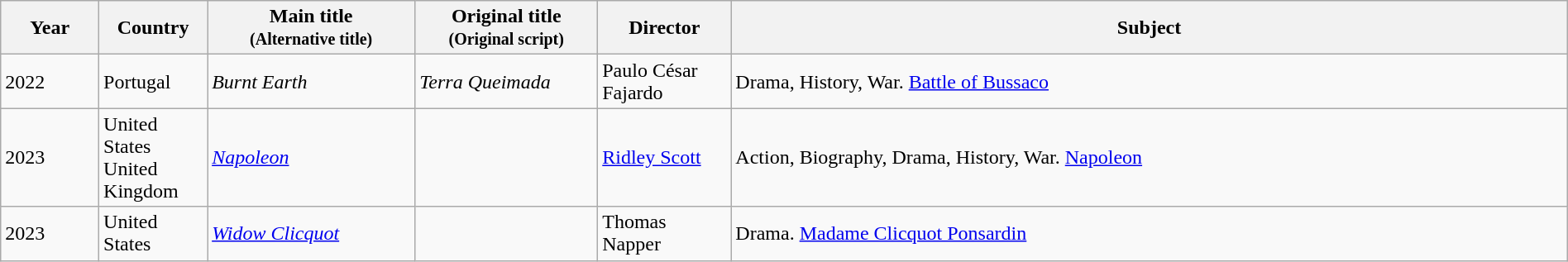<table class="wikitable sortable" style="width:100%;">
<tr>
<th>Year</th>
<th width= 80>Country</th>
<th class="unsortable" style="width:160px;">Main title<br><small>(Alternative title)</small></th>
<th class="unsortable" style="width:140px;">Original title<br><small>(Original script)</small></th>
<th width=100>Director</th>
<th class="unsortable">Subject</th>
</tr>
<tr>
<td>2022</td>
<td>Portugal</td>
<td><em>Burnt Earth</em></td>
<td><em>Terra Queimada</em></td>
<td>Paulo César Fajardo</td>
<td>Drama, History, War. <a href='#'>Battle of Bussaco</a></td>
</tr>
<tr>
<td>2023</td>
<td>United States<br>United Kingdom</td>
<td><em><a href='#'>Napoleon</a></em></td>
<td></td>
<td><a href='#'>Ridley Scott</a></td>
<td>Action, Biography, Drama, History, War. <a href='#'>Napoleon</a></td>
</tr>
<tr>
<td>2023</td>
<td>United States</td>
<td><em><a href='#'>Widow Clicquot</a></em></td>
<td></td>
<td>Thomas Napper</td>
<td>Drama. <a href='#'>Madame Clicquot Ponsardin</a></td>
</tr>
</table>
